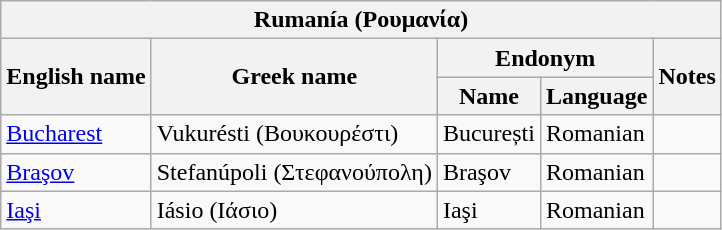<table class="wikitable sortable">
<tr>
<th colspan="5"> Rumanía (Ρουμανία)</th>
</tr>
<tr>
<th rowspan="2">English name</th>
<th rowspan="2">Greek name</th>
<th colspan="2">Endonym</th>
<th rowspan="2">Notes</th>
</tr>
<tr>
<th>Name</th>
<th>Language</th>
</tr>
<tr>
<td><a href='#'>Bucharest</a></td>
<td>Vukurésti (Βουκουρέστι)</td>
<td>București</td>
<td>Romanian</td>
<td></td>
</tr>
<tr>
<td><a href='#'>Braşov</a></td>
<td>Stefanúpoli (Στεφανούπολη)</td>
<td>Braşov</td>
<td>Romanian</td>
<td></td>
</tr>
<tr>
<td><a href='#'>Iaşi</a></td>
<td>Iásio (Ιάσιο)</td>
<td>Iaşi</td>
<td>Romanian</td>
<td></td>
</tr>
</table>
